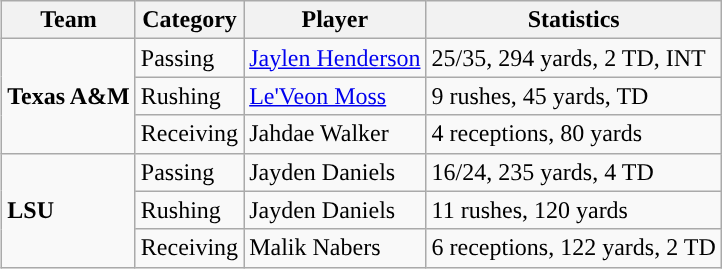<table class="wikitable" style="float: right;">
<tr>
<th>Team</th>
<th>Category</th>
<th>Player</th>
<th>Statistics</th>
</tr>
<tr>
<td rowspan=3><strong>Texas A&M</strong></td>
<td>Passing</td>
<td><a href='#'>Jaylen Henderson</a></td>
<td>25/35, 294 yards, 2 TD, INT</td>
</tr>
<tr>
<td>Rushing</td>
<td><a href='#'>Le'Veon Moss</a></td>
<td>9 rushes, 45 yards, TD</td>
</tr>
<tr>
<td>Receiving</td>
<td>Jahdae Walker</td>
<td>4 receptions, 80 yards</td>
</tr>
<tr>
<td rowspan=3><strong>LSU</strong></td>
<td>Passing</td>
<td>Jayden Daniels</td>
<td>16/24, 235 yards, 4 TD</td>
</tr>
<tr>
<td>Rushing</td>
<td>Jayden Daniels</td>
<td>11 rushes, 120 yards</td>
</tr>
<tr>
<td>Receiving</td>
<td>Malik Nabers</td>
<td>6 receptions, 122 yards, 2 TD</td>
</tr>
</table>
